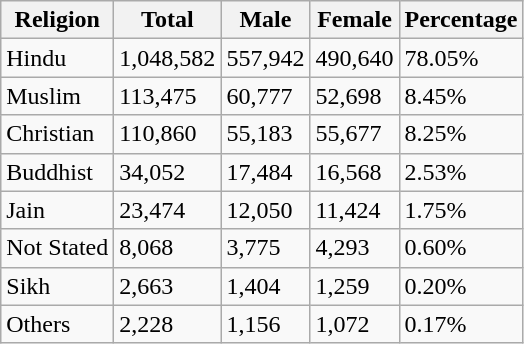<table class="wikitable">
<tr>
<th>Religion</th>
<th>Total</th>
<th>Male</th>
<th>Female</th>
<th>Percentage</th>
</tr>
<tr>
<td>Hindu</td>
<td>1,048,582</td>
<td>557,942</td>
<td>490,640</td>
<td>78.05%</td>
</tr>
<tr>
<td>Muslim</td>
<td>113,475</td>
<td>60,777</td>
<td>52,698</td>
<td>8.45%</td>
</tr>
<tr>
<td>Christian</td>
<td>110,860</td>
<td>55,183</td>
<td>55,677</td>
<td>8.25%</td>
</tr>
<tr>
<td>Buddhist</td>
<td>34,052</td>
<td>17,484</td>
<td>16,568</td>
<td>2.53%</td>
</tr>
<tr>
<td>Jain</td>
<td>23,474</td>
<td>12,050</td>
<td>11,424</td>
<td>1.75%</td>
</tr>
<tr>
<td>Not Stated</td>
<td>8,068</td>
<td>3,775</td>
<td>4,293</td>
<td>0.60%</td>
</tr>
<tr>
<td>Sikh</td>
<td>2,663</td>
<td>1,404</td>
<td>1,259</td>
<td>0.20%</td>
</tr>
<tr>
<td>Others</td>
<td>2,228</td>
<td>1,156</td>
<td>1,072</td>
<td>0.17%</td>
</tr>
</table>
